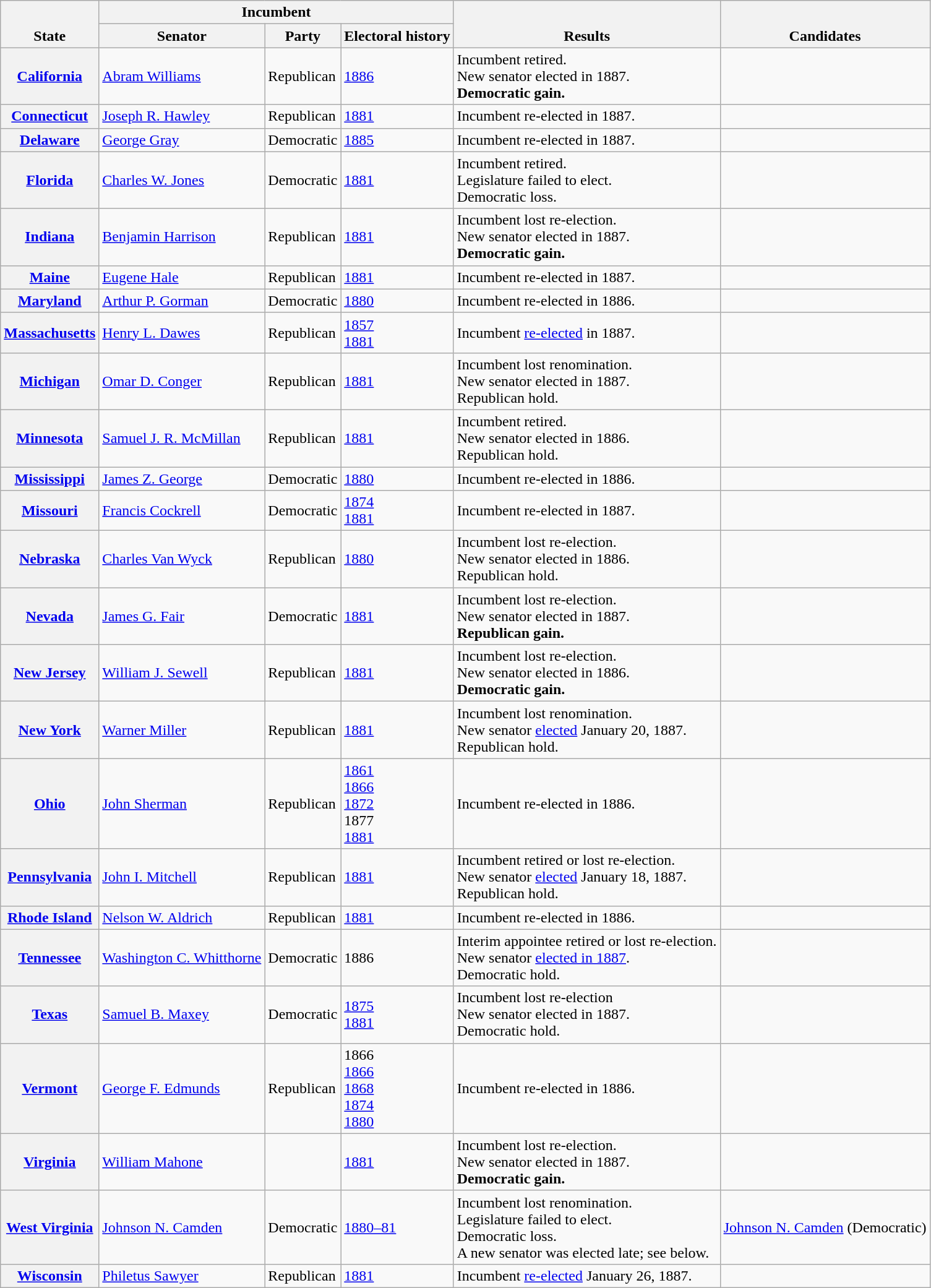<table class="wikitable">
<tr valign=bottom>
<th rowspan=2>State</th>
<th colspan=3>Incumbent</th>
<th rowspan=2>Results</th>
<th rowspan=2>Candidates</th>
</tr>
<tr>
<th>Senator</th>
<th>Party</th>
<th>Electoral history</th>
</tr>
<tr>
<th><a href='#'>California</a></th>
<td><a href='#'>Abram Williams</a></td>
<td>Republican</td>
<td><a href='#'>1886 </a></td>
<td>Incumbent retired.<br>New senator elected in 1887.<br><strong>Democratic gain.</strong></td>
<td nowrap></td>
</tr>
<tr>
<th><a href='#'>Connecticut</a></th>
<td><a href='#'>Joseph R. Hawley</a></td>
<td>Republican</td>
<td><a href='#'>1881</a></td>
<td>Incumbent re-elected in 1887.</td>
<td nowrap></td>
</tr>
<tr>
<th><a href='#'>Delaware</a></th>
<td><a href='#'>George Gray</a></td>
<td>Democratic</td>
<td><a href='#'>1885 </a></td>
<td>Incumbent re-elected in 1887.</td>
<td nowrap></td>
</tr>
<tr>
<th><a href='#'>Florida</a></th>
<td><a href='#'>Charles W. Jones</a></td>
<td>Democratic</td>
<td><a href='#'>1881</a></td>
<td>Incumbent retired.<br>Legislature failed to elect.<br>Democratic loss.</td>
<td></td>
</tr>
<tr>
<th><a href='#'>Indiana</a></th>
<td><a href='#'>Benjamin Harrison</a></td>
<td>Republican</td>
<td><a href='#'>1881</a></td>
<td>Incumbent lost re-election.<br>New senator elected in 1887.<br><strong>Democratic gain.</strong></td>
<td nowrap></td>
</tr>
<tr>
<th><a href='#'>Maine</a></th>
<td><a href='#'>Eugene Hale</a></td>
<td>Republican</td>
<td><a href='#'>1881</a></td>
<td>Incumbent re-elected in 1887.</td>
<td nowrap></td>
</tr>
<tr>
<th><a href='#'>Maryland</a></th>
<td><a href='#'>Arthur P. Gorman</a></td>
<td>Democratic</td>
<td><a href='#'>1880</a></td>
<td>Incumbent re-elected in 1886.</td>
<td nowrap></td>
</tr>
<tr>
<th><a href='#'>Massachusetts</a></th>
<td><a href='#'>Henry L. Dawes</a></td>
<td>Republican</td>
<td><a href='#'>1857</a><br><a href='#'>1881</a></td>
<td>Incumbent <a href='#'>re-elected</a> in 1887.</td>
<td nowrap></td>
</tr>
<tr>
<th><a href='#'>Michigan</a></th>
<td><a href='#'>Omar D. Conger</a></td>
<td>Republican</td>
<td><a href='#'>1881</a></td>
<td>Incumbent lost renomination.<br>New senator elected in 1887.<br>Republican hold.</td>
<td nowrap></td>
</tr>
<tr>
<th><a href='#'>Minnesota</a></th>
<td><a href='#'>Samuel J. R. McMillan</a></td>
<td>Republican</td>
<td><a href='#'>1881</a></td>
<td>Incumbent retired.<br>New senator elected in 1886.<br>Republican hold.</td>
<td nowrap></td>
</tr>
<tr>
<th><a href='#'>Mississippi</a></th>
<td><a href='#'>James Z. George</a></td>
<td>Democratic</td>
<td><a href='#'>1880</a></td>
<td>Incumbent re-elected in 1886.</td>
<td nowrap></td>
</tr>
<tr>
<th><a href='#'>Missouri</a></th>
<td><a href='#'>Francis Cockrell</a></td>
<td>Democratic</td>
<td><a href='#'>1874</a><br><a href='#'>1881</a></td>
<td>Incumbent re-elected in 1887.</td>
<td nowrap></td>
</tr>
<tr>
<th><a href='#'>Nebraska</a></th>
<td><a href='#'>Charles Van Wyck</a></td>
<td>Republican</td>
<td><a href='#'>1880</a></td>
<td>Incumbent lost re-election.<br>New senator elected in 1886.<br>Republican hold.</td>
<td nowrap></td>
</tr>
<tr>
<th><a href='#'>Nevada</a></th>
<td><a href='#'>James G. Fair</a></td>
<td>Democratic</td>
<td><a href='#'>1881</a></td>
<td>Incumbent lost re-election.<br>New senator elected in 1887.<br><strong>Republican gain.</strong></td>
<td nowrap></td>
</tr>
<tr>
<th><a href='#'>New Jersey</a></th>
<td><a href='#'>William J. Sewell</a></td>
<td>Republican</td>
<td><a href='#'>1881</a></td>
<td>Incumbent lost re-election.<br>New senator elected in 1886.<br><strong>Democratic gain.</strong></td>
<td nowrap></td>
</tr>
<tr>
<th><a href='#'>New York</a></th>
<td><a href='#'>Warner Miller</a></td>
<td>Republican</td>
<td><a href='#'>1881 </a></td>
<td>Incumbent lost renomination.<br>New senator <a href='#'>elected</a> January 20, 1887.<br>Republican hold.</td>
<td nowrap></td>
</tr>
<tr>
<th><a href='#'>Ohio</a></th>
<td><a href='#'>John Sherman</a></td>
<td>Republican</td>
<td><a href='#'>1861 </a><br><a href='#'>1866</a><br><a href='#'>1872</a><br>1877 <br><a href='#'>1881</a></td>
<td>Incumbent re-elected in 1886.</td>
<td nowrap></td>
</tr>
<tr>
<th><a href='#'>Pennsylvania</a></th>
<td><a href='#'>John I. Mitchell</a></td>
<td>Republican</td>
<td><a href='#'>1881</a></td>
<td>Incumbent retired or lost re-election.<br>New senator <a href='#'>elected</a> January 18, 1887.<br>Republican hold.</td>
<td nowrap></td>
</tr>
<tr>
<th><a href='#'>Rhode Island</a></th>
<td><a href='#'>Nelson W. Aldrich</a></td>
<td>Republican</td>
<td><a href='#'>1881 </a></td>
<td>Incumbent re-elected in 1886.</td>
<td nowrap></td>
</tr>
<tr>
<th><a href='#'>Tennessee</a></th>
<td><a href='#'>Washington C. Whitthorne</a></td>
<td>Democratic</td>
<td>1886 </td>
<td>Interim appointee retired or lost re-election.<br>New senator <a href='#'>elected in 1887</a>.<br>Democratic hold.</td>
<td nowrap></td>
</tr>
<tr>
<th><a href='#'>Texas</a></th>
<td><a href='#'>Samuel B. Maxey</a></td>
<td>Democratic</td>
<td><a href='#'>1875</a><br><a href='#'>1881</a></td>
<td>Incumbent lost re-election<br>New senator elected in 1887.<br>Democratic hold.</td>
<td nowrap></td>
</tr>
<tr>
<th><a href='#'>Vermont</a></th>
<td><a href='#'>George F. Edmunds</a></td>
<td>Republican</td>
<td>1866 <br><a href='#'>1866 </a><br><a href='#'>1868</a><br><a href='#'>1874</a><br><a href='#'>1880</a></td>
<td>Incumbent re-elected in 1886.</td>
<td nowrap></td>
</tr>
<tr>
<th><a href='#'>Virginia</a></th>
<td><a href='#'>William Mahone</a></td>
<td></td>
<td><a href='#'>1881</a></td>
<td>Incumbent lost re-election.<br>New senator elected in 1887.<br><strong>Democratic gain.</strong></td>
<td nowrap></td>
</tr>
<tr>
<th><a href='#'>West Virginia</a></th>
<td><a href='#'>Johnson N. Camden</a></td>
<td>Democratic</td>
<td><a href='#'>1880–81</a></td>
<td>Incumbent lost renomination.<br>Legislature failed to elect.<br>Democratic loss.<br>A new senator was elected late; see below.</td>
<td nowrap><a href='#'>Johnson N. Camden</a> (Democratic)</td>
</tr>
<tr>
<th><a href='#'>Wisconsin</a></th>
<td><a href='#'>Philetus Sawyer</a></td>
<td>Republican</td>
<td><a href='#'>1881</a></td>
<td>Incumbent <a href='#'>re-elected</a> January 26, 1887.</td>
<td nowrap></td>
</tr>
</table>
